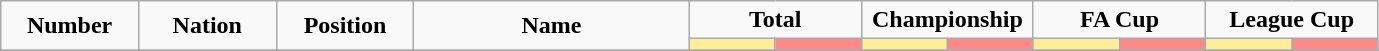<table class="wikitable" style="font-size: 100%; text-align: center;">
<tr>
<td rowspan="2" width="10%" align="center"><strong>Number</strong></td>
<td rowspan="2" width="10%" align="center"><strong>Nation</strong></td>
<td rowspan="2" width="10%" align="center"><strong>Position</strong></td>
<td rowspan="2" width="20%" align="center"><strong>Name</strong></td>
<td colspan="2" align="center"><strong>Total</strong></td>
<td colspan="2" align="center"><strong>Championship</strong></td>
<td colspan="2" align="center"><strong>FA Cup</strong></td>
<td colspan="2" align="center"><strong>League Cup</strong></td>
</tr>
<tr>
<th width=50 style="background: #FFEE99"></th>
<th width=50 style="background: #FF8888"></th>
<th width=50 style="background: #FFEE99"></th>
<th width=50 style="background: #FF8888"></th>
<th width=50 style="background: #FFEE99"></th>
<th width=50 style="background: #FF8888"></th>
<th width=50 style="background: #FFEE99"></th>
<th width=50 style="background: #FF8888"></th>
</tr>
<tr>
</tr>
<tr>
</tr>
<tr>
</tr>
<tr>
</tr>
<tr>
</tr>
<tr>
</tr>
<tr>
</tr>
<tr>
</tr>
<tr>
</tr>
<tr>
</tr>
<tr>
</tr>
<tr>
</tr>
<tr>
</tr>
<tr>
</tr>
<tr>
</tr>
<tr>
</tr>
<tr>
</tr>
<tr>
</tr>
<tr>
</tr>
</table>
